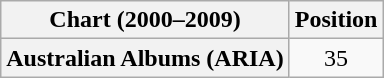<table class="wikitable plainrowheaders" style="text-align:center">
<tr>
<th scope="col">Chart (2000–2009)</th>
<th scope="col">Position</th>
</tr>
<tr>
<th scope="row">Australian Albums (ARIA)</th>
<td>35</td>
</tr>
</table>
